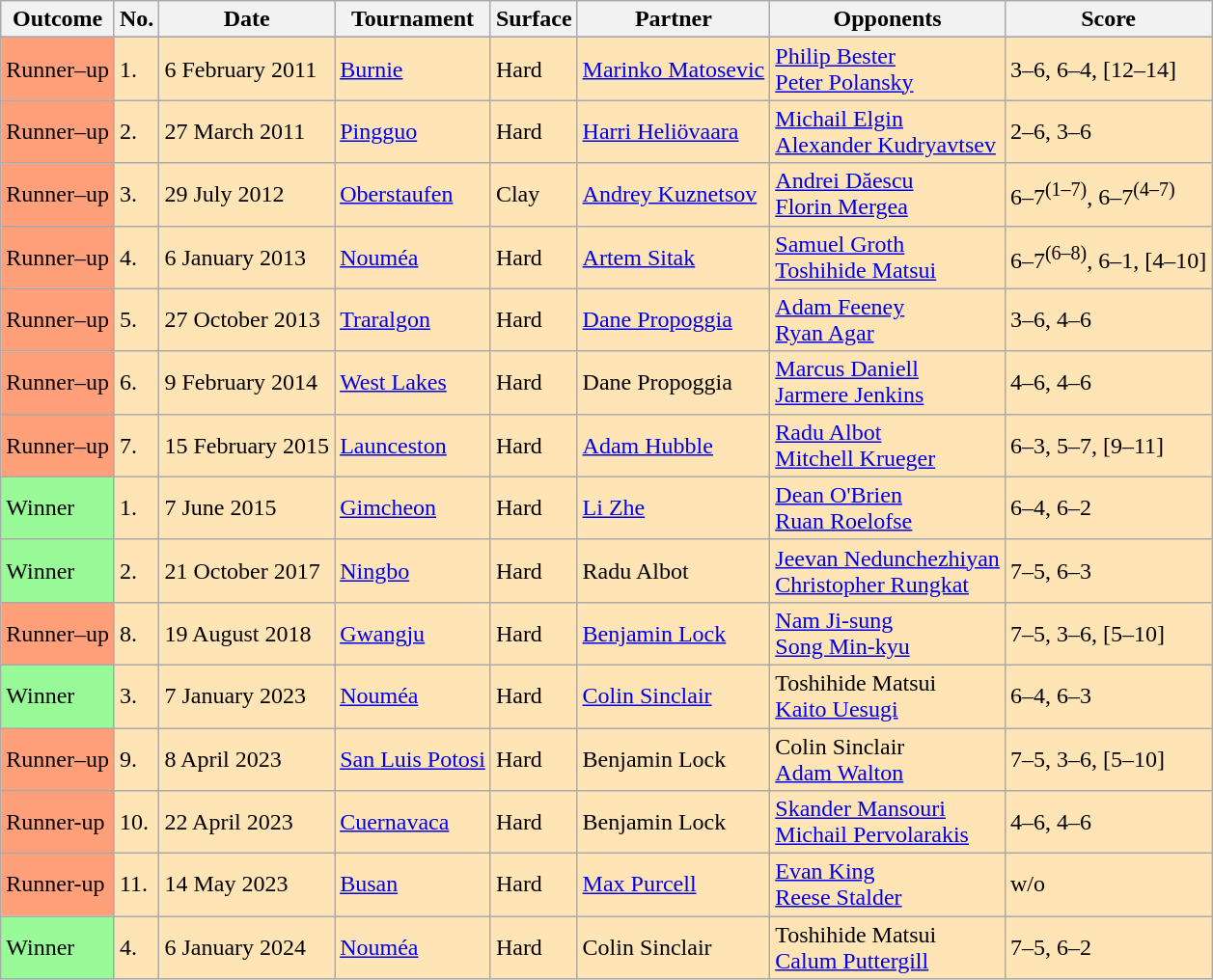<table class="wikitable">
<tr>
<th>Outcome</th>
<th>No.</th>
<th>Date</th>
<th>Tournament</th>
<th>Surface</th>
<th>Partner</th>
<th>Opponents</th>
<th>Score</th>
</tr>
<tr>
</tr>
<tr bgcolor="moccasin">
<td bgcolor="FFA07A">Runner–up</td>
<td>1.</td>
<td>6 February 2011</td>
<td><a href='#'>Burnie</a></td>
<td>Hard</td>
<td> <a href='#'>Marinko Matosevic</a></td>
<td> <a href='#'>Philip Bester</a> <br>  <a href='#'>Peter Polansky</a></td>
<td>3–6, 6–4, [12–14]</td>
</tr>
<tr bgcolor="moccasin">
<td bgcolor="FFA07A">Runner–up</td>
<td>2.</td>
<td>27 March 2011</td>
<td><a href='#'>Pingguo</a></td>
<td>Hard</td>
<td> <a href='#'>Harri Heliövaara</a></td>
<td> <a href='#'>Michail Elgin</a> <br>  <a href='#'>Alexander Kudryavtsev</a></td>
<td>2–6, 3–6</td>
</tr>
<tr bgcolor="moccasin">
<td bgcolor="FFA07A">Runner–up</td>
<td>3.</td>
<td>29 July 2012</td>
<td><a href='#'>Oberstaufen</a></td>
<td>Clay</td>
<td> <a href='#'>Andrey Kuznetsov</a></td>
<td> <a href='#'>Andrei Dăescu</a> <br>  <a href='#'>Florin Mergea</a></td>
<td>6–7<sup>(1–7)</sup>, 6–7<sup>(4–7)</sup></td>
</tr>
<tr bgcolor="moccasin">
<td bgcolor="FFA07A">Runner–up</td>
<td>4.</td>
<td>6 January 2013</td>
<td><a href='#'>Nouméa</a></td>
<td>Hard</td>
<td> <a href='#'>Artem Sitak</a></td>
<td> <a href='#'>Samuel Groth</a> <br>  <a href='#'>Toshihide Matsui</a></td>
<td>6–7<sup>(6–8)</sup>, 6–1, [4–10]</td>
</tr>
<tr bgcolor="moccasin">
<td bgcolor="FFA07A">Runner–up</td>
<td>5.</td>
<td>27 October 2013</td>
<td><a href='#'>Traralgon</a></td>
<td>Hard</td>
<td> <a href='#'>Dane Propoggia</a></td>
<td> <a href='#'>Adam Feeney</a> <br>  <a href='#'>Ryan Agar</a></td>
<td>3–6, 4–6</td>
</tr>
<tr bgcolor="moccasin">
<td bgcolor="FFA07A">Runner–up</td>
<td>6.</td>
<td>9 February 2014</td>
<td><a href='#'>West Lakes</a></td>
<td>Hard</td>
<td> Dane Propoggia</td>
<td> <a href='#'>Marcus Daniell</a> <br>  <a href='#'>Jarmere Jenkins</a></td>
<td>4–6, 4–6</td>
</tr>
<tr bgcolor="moccasin">
<td bgcolor="FFA07A">Runner–up</td>
<td>7.</td>
<td>15 February 2015</td>
<td><a href='#'>Launceston</a></td>
<td>Hard</td>
<td> <a href='#'>Adam Hubble</a></td>
<td> <a href='#'>Radu Albot</a> <br>  <a href='#'>Mitchell Krueger</a></td>
<td>6–3, 5–7, [9–11]</td>
</tr>
<tr bgcolor="moccasin">
<td bgcolor=98FB98>Winner</td>
<td>1.</td>
<td>7 June 2015</td>
<td><a href='#'>Gimcheon</a></td>
<td>Hard</td>
<td> <a href='#'>Li Zhe</a></td>
<td> <a href='#'>Dean O'Brien</a> <br>  <a href='#'>Ruan Roelofse</a></td>
<td>6–4, 6–2</td>
</tr>
<tr bgcolor="moccasin">
<td bgcolor=98FB98>Winner</td>
<td>2.</td>
<td>21 October 2017</td>
<td><a href='#'>Ningbo</a></td>
<td>Hard</td>
<td> Radu Albot</td>
<td> <a href='#'>Jeevan Nedunchezhiyan</a> <br>  <a href='#'>Christopher Rungkat</a></td>
<td>7–5, 6–3</td>
</tr>
<tr bgcolor="moccasin">
<td bgcolor="FFA07A">Runner–up</td>
<td>8.</td>
<td>19 August 2018</td>
<td><a href='#'>Gwangju</a></td>
<td>Hard</td>
<td> <a href='#'>Benjamin Lock</a></td>
<td> <a href='#'>Nam Ji-sung</a> <br>  <a href='#'>Song Min-kyu</a></td>
<td>7–5, 3–6, [5–10]</td>
</tr>
<tr bgcolor="moccasin">
<td bgcolor=98FB98>Winner</td>
<td>3.</td>
<td>7 January 2023</td>
<td><a href='#'>Nouméa</a></td>
<td>Hard</td>
<td> <a href='#'>Colin Sinclair</a></td>
<td> Toshihide Matsui <br>  <a href='#'>Kaito Uesugi</a></td>
<td>6–4, 6–3</td>
</tr>
<tr bgcolor="moccasin">
<td bgcolor="FFA07A">Runner–up</td>
<td>9.</td>
<td>8 April 2023</td>
<td><a href='#'>San Luis Potosi</a></td>
<td>Hard</td>
<td> Benjamin Lock</td>
<td> Colin Sinclair <br>  <a href='#'>Adam Walton</a></td>
<td>7–5, 3–6, [5–10]</td>
</tr>
<tr bgcolor="moccasin">
<td bgcolor=FFA07A>Runner-up</td>
<td>10.</td>
<td>22 April 2023</td>
<td><a href='#'>Cuernavaca</a></td>
<td>Hard</td>
<td> Benjamin Lock</td>
<td> <a href='#'>Skander Mansouri</a><br> <a href='#'>Michail Pervolarakis</a></td>
<td>4–6, 4–6</td>
</tr>
<tr bgcolor="moccasin">
<td bgcolor=FFA07A>Runner-up</td>
<td>11.</td>
<td>14 May 2023</td>
<td><a href='#'>Busan</a></td>
<td>Hard</td>
<td> <a href='#'>Max Purcell</a></td>
<td> <a href='#'>Evan King</a><br> <a href='#'>Reese Stalder</a></td>
<td>w/o</td>
</tr>
<tr bgcolor="moccasin">
<td bgcolor=98FB98>Winner</td>
<td>4.</td>
<td>6 January 2024</td>
<td><a href='#'>Nouméa</a></td>
<td>Hard</td>
<td> Colin Sinclair</td>
<td> Toshihide Matsui <br>  <a href='#'>Calum Puttergill</a></td>
<td>7–5, 6–2</td>
</tr>
</table>
